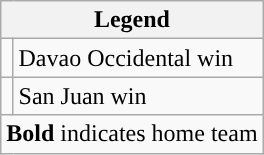<table class="wikitable">
<tr>
<th colspan="4">Legend</th>
</tr>
<tr>
<td></td>
<td>Davao Occidental win</td>
</tr>
<tr>
<td></td>
<td>San Juan win</td>
</tr>
<tr>
<td colspan="2"><strong>Bold</strong> indicates home team</td>
</tr>
</table>
